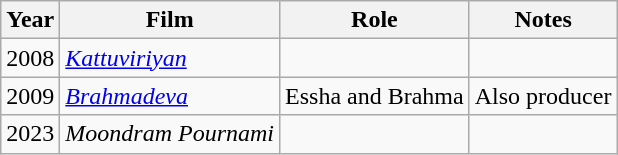<table class="wikitable sortable">
<tr>
<th>Year</th>
<th>Film</th>
<th>Role</th>
<th>Notes</th>
</tr>
<tr>
<td>2008</td>
<td><em><a href='#'>Kattuviriyan</a></em></td>
<td></td>
<td></td>
</tr>
<tr>
<td>2009</td>
<td><em><a href='#'>Brahmadeva</a></em></td>
<td>Essha and Brahma</td>
<td>Also producer</td>
</tr>
<tr>
<td>2023</td>
<td><em>Moondram Pournami</em></td>
<td></td>
<td></td>
</tr>
</table>
